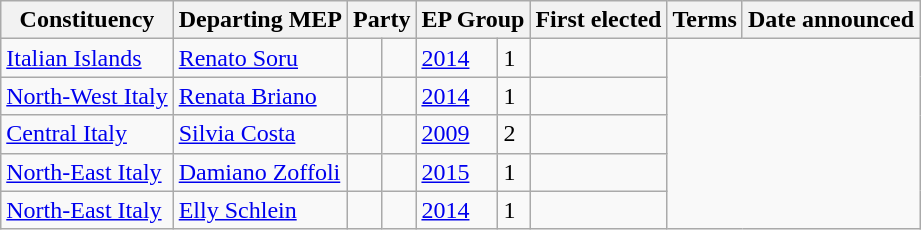<table class="wikitable sortable">
<tr>
<th>Constituency</th>
<th>Departing MEP</th>
<th colspan="2">Party</th>
<th colspan="2">EP Group</th>
<th>First elected</th>
<th>Terms</th>
<th>Date announced</th>
</tr>
<tr>
<td><a href='#'>Italian Islands</a></td>
<td data-sort-value="Soru, Renato"><a href='#'>Renato Soru</a></td>
<td></td>
<td></td>
<td><a href='#'>2014</a></td>
<td>1</td>
<td></td>
</tr>
<tr>
<td><a href='#'>North-West Italy</a></td>
<td data-sort-value="Briano, Renata"><a href='#'>Renata Briano</a></td>
<td></td>
<td></td>
<td><a href='#'>2014</a></td>
<td>1</td>
<td></td>
</tr>
<tr>
<td><a href='#'>Central Italy</a></td>
<td data-sort-value="Costa, Silvia"><a href='#'>Silvia Costa</a></td>
<td></td>
<td></td>
<td><a href='#'>2009</a></td>
<td>2</td>
<td></td>
</tr>
<tr>
<td><a href='#'>North-East Italy</a></td>
<td data-sort-value="Zoffoli, Damiano"><a href='#'>Damiano Zoffoli</a></td>
<td></td>
<td></td>
<td><a href='#'>2015</a></td>
<td>1</td>
<td></td>
</tr>
<tr>
<td><a href='#'>North-East Italy</a></td>
<td data-sort-value="Schlein, Elly"><a href='#'>Elly Schlein</a></td>
<td></td>
<td></td>
<td><a href='#'>2014</a></td>
<td>1</td>
<td></td>
</tr>
</table>
